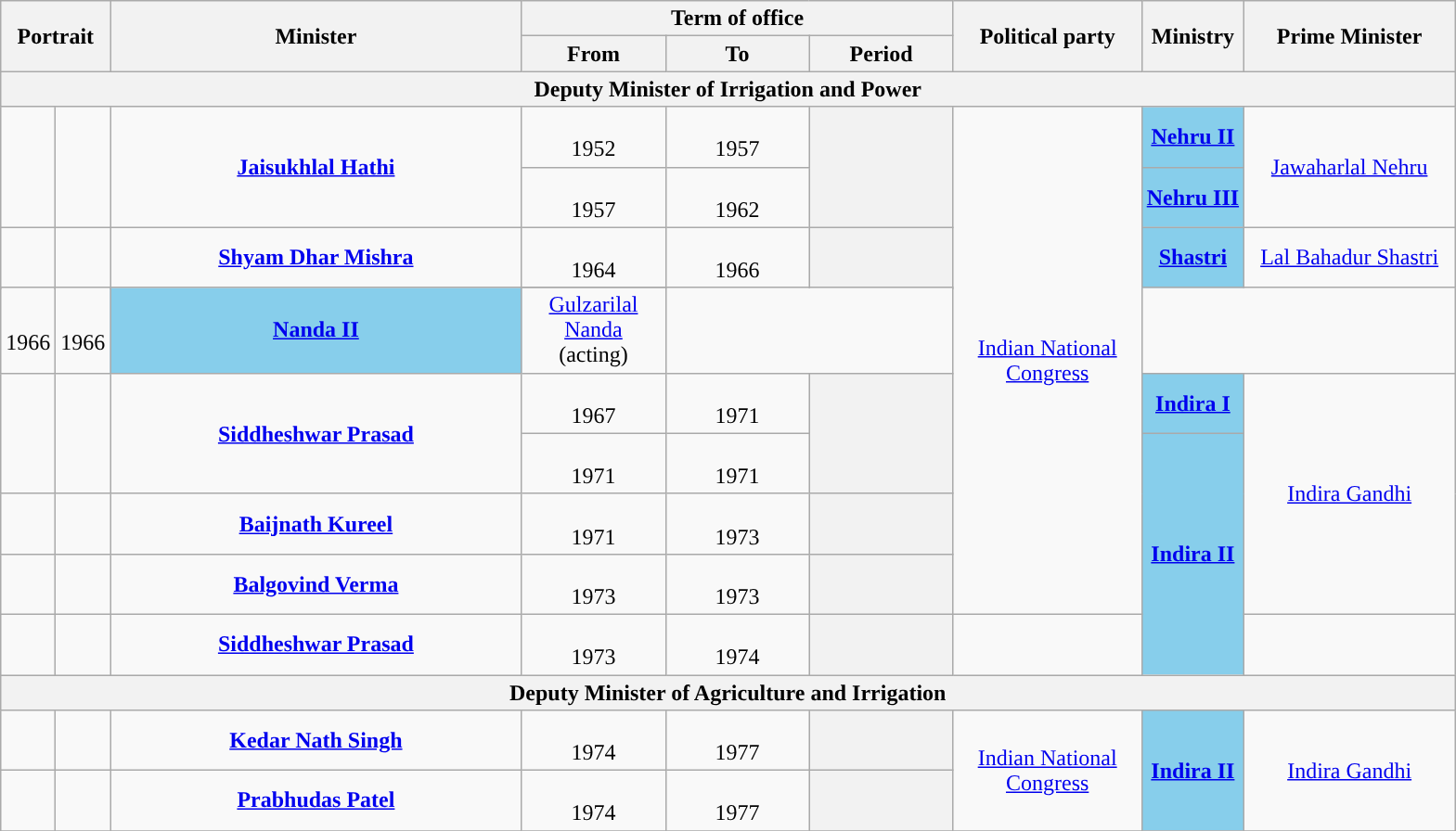<table class="wikitable" style="text-align:center">
<tr>
<th rowspan="2" colspan="2">Portrait</th>
<th rowspan="2" style="width:18em">Minister<br></th>
<th colspan="3">Term of office</th>
<th rowspan="2" style="width:8em">Political party</th>
<th rowspan="2">Ministry</th>
<th rowspan="2" style="width:9em">Prime Minister</th>
</tr>
<tr>
<th style="width:6em">From</th>
<th style="width:6em">To</th>
<th style="width:6em">Period</th>
</tr>
<tr>
<th colspan="9">Deputy Minister of Irrigation and Power</th>
</tr>
<tr>
<td rowspan="2"></td>
<td rowspan="2"></td>
<td rowspan="2"><strong><a href='#'>Jaisukhlal Hathi</a></strong><br></td>
<td><br>1952</td>
<td><br>1957</td>
<th rowspan="2"></th>
<td rowspan="9"><a href='#'>Indian National Congress</a></td>
<td bgcolor="#87CEEB"><strong><a href='#'>Nehru II</a></strong></td>
<td rowspan="2"><a href='#'>Jawaharlal Nehru</a></td>
</tr>
<tr>
<td><br>1957</td>
<td><br>1962</td>
<td bgcolor="#87CEEB"><strong><a href='#'>Nehru III</a></strong></td>
</tr>
<tr>
<td rowspan="2"></td>
<td rowspan="2"></td>
<td rowspan="2"><strong><a href='#'>Shyam Dhar Mishra</a></strong><br></td>
<td><br>1964</td>
<td><br>1966</td>
<th rowspan="2"></th>
<td bgcolor="#87CEEB"><strong><a href='#'>Shastri</a></strong></td>
<td><a href='#'>Lal Bahadur Shastri</a></td>
</tr>
<tr>
</tr>
<tr>
<td><br>1966</td>
<td><br>1966</td>
<td bgcolor="#87CEEB"><strong><a href='#'>Nanda II</a></strong></td>
<td><a href='#'>Gulzarilal Nanda</a><br>(acting)</td>
</tr>
<tr>
<td rowspan="2"></td>
<td rowspan="2"></td>
<td rowspan="2"><strong><a href='#'>Siddheshwar Prasad</a></strong><br></td>
<td><br>1967</td>
<td><br>1971</td>
<th rowspan="2"></th>
<td bgcolor="#87CEEB"><strong><a href='#'>Indira I</a></strong></td>
<td rowspan="4"><a href='#'>Indira Gandhi</a></td>
</tr>
<tr>
<td><br>1971</td>
<td><br>1971</td>
<td rowspan="4" bgcolor="#87CEEB"><strong><a href='#'>Indira II</a></strong></td>
</tr>
<tr>
<td></td>
<td></td>
<td><strong><a href='#'>Baijnath Kureel</a></strong><br></td>
<td><br>1971</td>
<td><br>1973</td>
<th></th>
</tr>
<tr>
<td></td>
<td></td>
<td><strong><a href='#'>Balgovind Verma</a></strong><br></td>
<td><br>1973</td>
<td><br>1973</td>
<th></th>
</tr>
<tr>
<td></td>
<td></td>
<td><strong><a href='#'>Siddheshwar Prasad</a></strong><br></td>
<td><br>1973</td>
<td><br>1974</td>
<th></th>
</tr>
<tr>
<th colspan="9">Deputy Minister of Agriculture and Irrigation</th>
</tr>
<tr>
<td></td>
<td></td>
<td><strong><a href='#'>Kedar Nath Singh</a></strong><br></td>
<td><br>1974</td>
<td><br>1977</td>
<th></th>
<td rowspan="2"><a href='#'>Indian National Congress</a></td>
<td rowspan="2" bgcolor="#87CEEB"><strong><a href='#'>Indira II</a></strong></td>
<td rowspan="2"><a href='#'>Indira Gandhi</a></td>
</tr>
<tr>
<td></td>
<td></td>
<td><strong><a href='#'>Prabhudas Patel</a></strong><br></td>
<td><br>1974</td>
<td><br>1977</td>
<th></th>
</tr>
<tr>
</tr>
</table>
